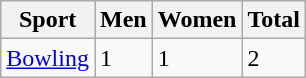<table class="wikitable sortable">
<tr>
<th>Sport</th>
<th>Men</th>
<th>Women</th>
<th>Total</th>
</tr>
<tr>
<td><a href='#'>Bowling</a></td>
<td>1</td>
<td>1</td>
<td>2</td>
</tr>
</table>
